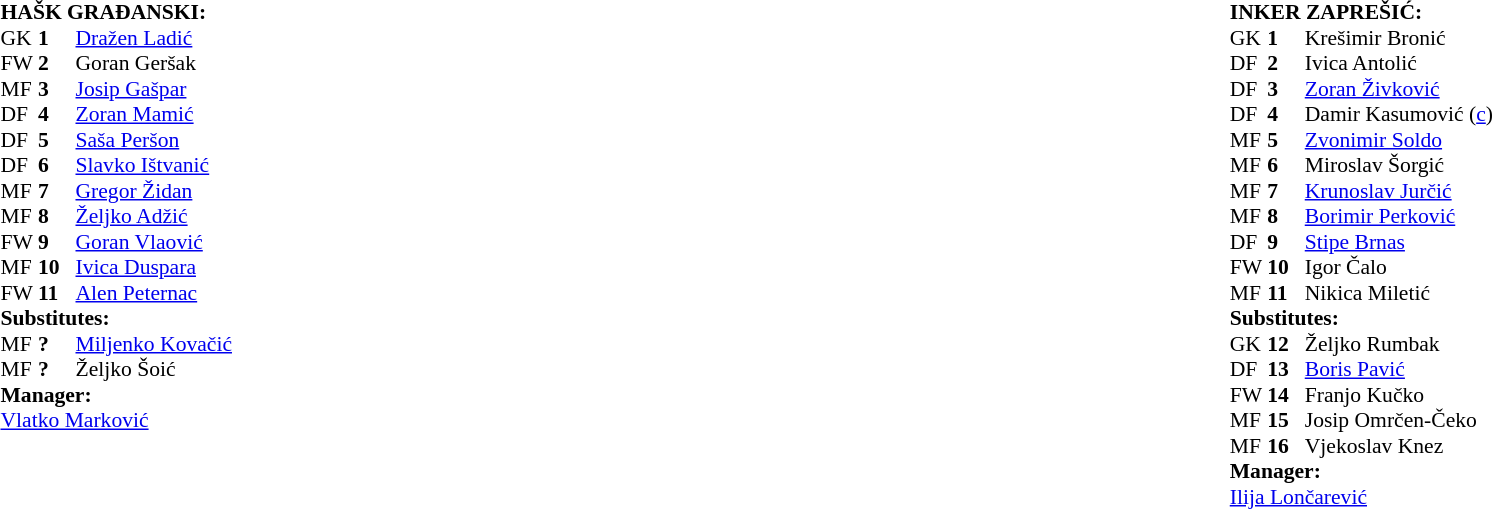<table width="100%">
<tr>
<td valign="top" width="50%"><br><table style="font-size: 90%" cellspacing="0" cellpadding="0">
<tr>
<td colspan="4"><strong>HAŠK GRAĐANSKI:</strong></td>
</tr>
<tr>
<th width="25"></th>
<th width="25"></th>
<th width="200"></th>
<th></th>
</tr>
<tr>
<td>GK</td>
<td><strong>1</strong></td>
<td> <a href='#'>Dražen Ladić</a></td>
</tr>
<tr>
<td>FW</td>
<td><strong>2</strong></td>
<td> Goran Geršak</td>
</tr>
<tr>
<td>MF</td>
<td><strong>3</strong></td>
<td> <a href='#'>Josip Gašpar</a></td>
<td></td>
</tr>
<tr>
<td>DF</td>
<td><strong>4</strong></td>
<td> <a href='#'>Zoran Mamić</a></td>
</tr>
<tr>
<td>DF</td>
<td><strong>5</strong></td>
<td> <a href='#'>Saša Peršon</a></td>
<td></td>
</tr>
<tr>
<td>DF</td>
<td><strong>6</strong></td>
<td> <a href='#'>Slavko Ištvanić</a></td>
</tr>
<tr>
<td>MF</td>
<td><strong>7</strong></td>
<td> <a href='#'>Gregor Židan</a></td>
<td></td>
<td></td>
</tr>
<tr>
<td>MF</td>
<td><strong>8</strong></td>
<td> <a href='#'>Željko Adžić</a></td>
</tr>
<tr>
<td>FW</td>
<td><strong>9</strong></td>
<td> <a href='#'>Goran Vlaović</a></td>
</tr>
<tr>
<td>MF</td>
<td><strong>10</strong></td>
<td> <a href='#'>Ivica Duspara</a></td>
</tr>
<tr>
<td>FW</td>
<td><strong>11</strong></td>
<td> <a href='#'>Alen Peternac</a></td>
<td></td>
<td></td>
</tr>
<tr>
<td colspan=4><strong>Substitutes:</strong></td>
</tr>
<tr>
<td>MF</td>
<td><strong>?</strong></td>
<td> <a href='#'>Miljenko Kovačić</a></td>
<td></td>
<td></td>
</tr>
<tr>
<td>MF</td>
<td><strong>?</strong></td>
<td> Željko Šoić</td>
<td></td>
<td></td>
</tr>
<tr>
<td colspan=4><strong>Manager:</strong></td>
</tr>
<tr>
<td colspan="4"> <a href='#'>Vlatko Marković</a></td>
</tr>
</table>
</td>
<td valign="top" width="50%"><br><table style="font-size: 90%" cellspacing="0" cellpadding="0" align="center">
<tr>
<td colspan="4"><strong>INKER ZAPREŠIĆ:</strong></td>
</tr>
<tr>
<th width="25"></th>
<th width="25"></th>
<th width="200"></th>
<th></th>
</tr>
<tr>
<td>GK</td>
<td><strong>1</strong></td>
<td> Krešimir Bronić</td>
</tr>
<tr>
<td>DF</td>
<td><strong>2</strong></td>
<td> Ivica Antolić</td>
<td></td>
<td></td>
</tr>
<tr>
<td>DF</td>
<td><strong>3</strong></td>
<td> <a href='#'>Zoran Živković</a></td>
</tr>
<tr>
<td>DF</td>
<td><strong>4</strong></td>
<td> Damir Kasumović (<a href='#'>c</a>)</td>
<td></td>
</tr>
<tr>
<td>MF</td>
<td><strong>5</strong></td>
<td> <a href='#'>Zvonimir Soldo</a></td>
</tr>
<tr>
<td>MF</td>
<td><strong>6</strong></td>
<td> Miroslav Šorgić</td>
<td></td>
</tr>
<tr>
<td>MF</td>
<td><strong>7</strong></td>
<td> <a href='#'>Krunoslav Jurčić</a></td>
</tr>
<tr>
<td>MF</td>
<td><strong>8</strong></td>
<td> <a href='#'>Borimir Perković</a></td>
</tr>
<tr>
<td>DF</td>
<td><strong>9</strong></td>
<td> <a href='#'>Stipe Brnas</a></td>
</tr>
<tr>
<td>FW</td>
<td><strong>10</strong></td>
<td> Igor Čalo</td>
<td></td>
</tr>
<tr>
<td>MF</td>
<td><strong>11</strong></td>
<td> Nikica Miletić</td>
<td></td>
</tr>
<tr>
<td colspan=4><strong>Substitutes:</strong></td>
</tr>
<tr>
<td>GK</td>
<td><strong>12</strong></td>
<td> Željko Rumbak</td>
</tr>
<tr>
<td>DF</td>
<td><strong>13</strong></td>
<td> <a href='#'>Boris Pavić</a></td>
</tr>
<tr>
<td>FW</td>
<td><strong>14</strong></td>
<td> Franjo Kučko</td>
<td></td>
<td></td>
</tr>
<tr>
<td>MF</td>
<td><strong>15</strong></td>
<td> Josip Omrčen-Čeko</td>
</tr>
<tr>
<td>MF</td>
<td><strong>16</strong></td>
<td> Vjekoslav Knez</td>
</tr>
<tr>
<td colspan=4><strong>Manager:</strong></td>
</tr>
<tr>
<td colspan="4"> <a href='#'>Ilija Lončarević</a></td>
</tr>
<tr>
</tr>
</table>
</td>
</tr>
</table>
